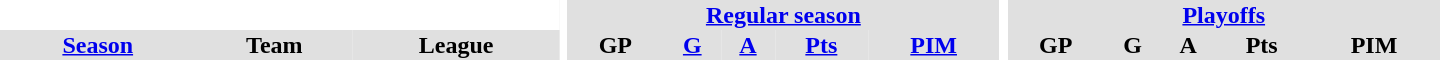<table border="0" cellpadding="1" cellspacing="0" style="text-align:center; width:60em">
<tr bgcolor="#e0e0e0">
<th colspan="3" bgcolor="#ffffff"></th>
<th rowspan="99" bgcolor="#ffffff"></th>
<th colspan="5"><a href='#'>Regular season</a></th>
<th rowspan="99" bgcolor="#ffffff"></th>
<th colspan="5"><a href='#'>Playoffs</a></th>
</tr>
<tr bgcolor="#e0e0e0">
<th><a href='#'>Season</a></th>
<th>Team</th>
<th>League</th>
<th>GP</th>
<th><a href='#'>G</a></th>
<th><a href='#'>A</a></th>
<th><a href='#'>Pts</a></th>
<th><a href='#'>PIM</a></th>
<th>GP</th>
<th>G</th>
<th>A</th>
<th>Pts</th>
<th>PIM</th>
</tr>
</table>
